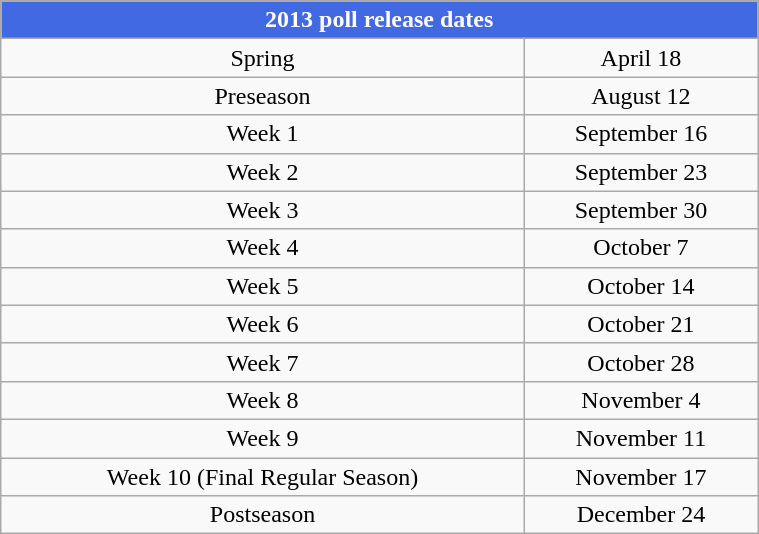<table class="wikitable" style="width:40%;">
<tr>
<th style="background:#4169E1; color:white;" "text-align:center;" colspan="2">2013 poll release dates</th>
</tr>
<tr style="text-align:center;">
<td>Spring</td>
<td>April 18</td>
</tr>
<tr style="text-align:center;">
<td>Preseason</td>
<td>August 12</td>
</tr>
<tr style="text-align:center;">
<td>Week 1</td>
<td>September 16</td>
</tr>
<tr style="text-align:center;">
<td>Week 2</td>
<td>September 23</td>
</tr>
<tr style="text-align:center;">
<td>Week 3</td>
<td>September 30</td>
</tr>
<tr style="text-align:center;">
<td>Week 4</td>
<td>October 7</td>
</tr>
<tr style="text-align:center;">
<td>Week 5</td>
<td>October 14</td>
</tr>
<tr style="text-align:center;">
<td>Week 6</td>
<td>October 21</td>
</tr>
<tr style="text-align:center;">
<td>Week 7</td>
<td>October 28</td>
</tr>
<tr style="text-align:center;">
<td>Week 8</td>
<td>November 4</td>
</tr>
<tr style="text-align:center;">
<td>Week 9</td>
<td>November 11</td>
</tr>
<tr style="text-align:center;">
<td>Week 10 (Final Regular Season)</td>
<td>November 17</td>
</tr>
<tr style="text-align:center;">
<td>Postseason</td>
<td>December 24</td>
</tr>
</table>
